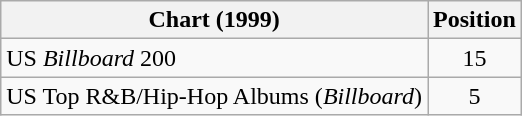<table class="wikitable sortable">
<tr>
<th>Chart (1999)</th>
<th>Position</th>
</tr>
<tr>
<td>US <em>Billboard</em> 200</td>
<td style="text-align:center;">15</td>
</tr>
<tr>
<td>US Top R&B/Hip-Hop Albums (<em>Billboard</em>)</td>
<td style="text-align:center;">5</td>
</tr>
</table>
